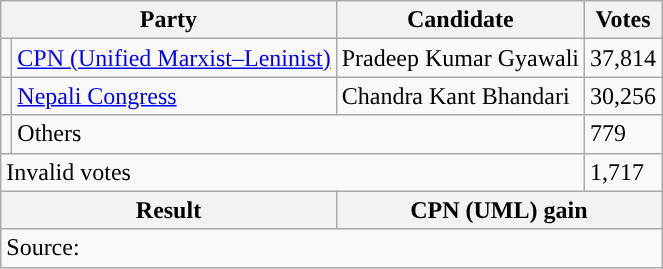<table class="wikitable">
<tr>
<th colspan="2">Party</th>
<th>Candidate</th>
<th>Votes</th>
</tr>
<tr>
<td style="background-color:"></td>
<td><a href='#'>CPN (Unified Marxist–Leninist)</a></td>
<td>Pradeep Kumar Gyawali</td>
<td>37,814</td>
</tr>
<tr>
<td style="background-color:"></td>
<td><a href='#'>Nepali Congress</a></td>
<td>Chandra Kant Bhandari</td>
<td>30,256</td>
</tr>
<tr>
<td></td>
<td colspan="2">Others</td>
<td>779</td>
</tr>
<tr>
<td colspan="3">Invalid votes</td>
<td>1,717</td>
</tr>
<tr>
<th colspan="2">Result</th>
<th colspan="2">CPN (UML) gain</th>
</tr>
<tr>
<td colspan="4">Source: </td>
</tr>
</table>
